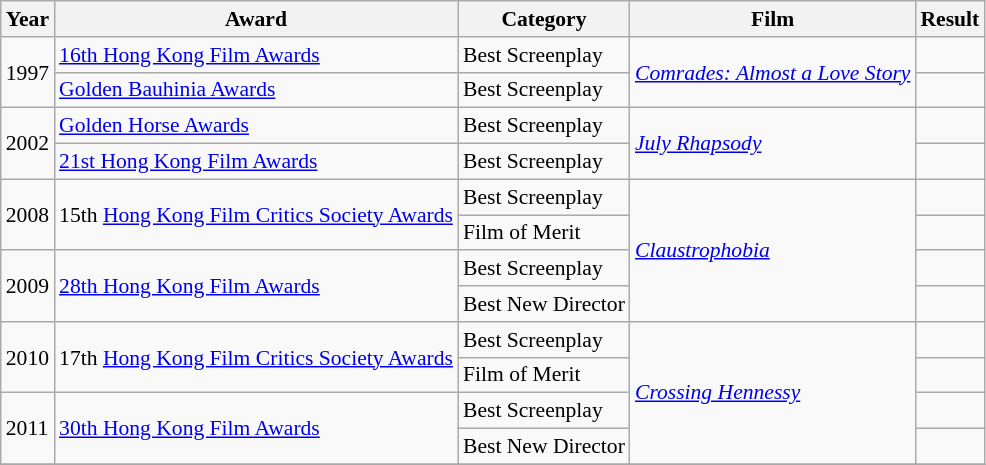<table class="wikitable" style="font-size: 90%;">
<tr>
<th>Year</th>
<th>Award</th>
<th>Category</th>
<th>Film</th>
<th>Result</th>
</tr>
<tr>
<td rowspan="2">1997</td>
<td><a href='#'>16th Hong Kong Film Awards</a></td>
<td>Best Screenplay</td>
<td rowspan="2"><em><a href='#'>Comrades: Almost a Love Story</a></em></td>
<td></td>
</tr>
<tr>
<td><a href='#'>Golden Bauhinia Awards</a></td>
<td>Best Screenplay</td>
<td></td>
</tr>
<tr>
<td rowspan="2">2002</td>
<td><a href='#'>Golden Horse Awards</a></td>
<td>Best Screenplay</td>
<td rowspan="2"><em><a href='#'>July Rhapsody</a></em></td>
<td></td>
</tr>
<tr>
<td><a href='#'>21st Hong Kong Film Awards</a></td>
<td>Best Screenplay</td>
<td></td>
</tr>
<tr>
<td rowspan="2">2008</td>
<td rowspan="2">15th <a href='#'>Hong Kong Film Critics Society Awards</a></td>
<td>Best Screenplay</td>
<td rowspan="4"><em><a href='#'>Claustrophobia</a></em></td>
<td></td>
</tr>
<tr>
<td>Film of Merit</td>
<td></td>
</tr>
<tr>
<td rowspan="2">2009</td>
<td rowspan="2"><a href='#'>28th Hong Kong Film Awards</a></td>
<td>Best Screenplay</td>
<td></td>
</tr>
<tr>
<td>Best New Director</td>
<td></td>
</tr>
<tr>
<td rowspan="2">2010</td>
<td rowspan="2">17th <a href='#'>Hong Kong Film Critics Society Awards</a></td>
<td>Best Screenplay</td>
<td rowspan="4"><em><a href='#'>Crossing Hennessy</a></em></td>
<td></td>
</tr>
<tr>
<td>Film of Merit</td>
<td></td>
</tr>
<tr>
<td rowspan="2">2011</td>
<td rowspan="2"><a href='#'>30th Hong Kong Film Awards</a></td>
<td>Best Screenplay</td>
<td></td>
</tr>
<tr>
<td>Best New Director</td>
<td></td>
</tr>
<tr>
</tr>
</table>
